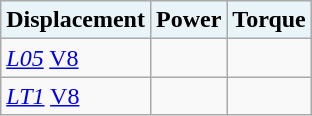<table class="wikitable">
<tr>
<th style="background:#e8f4f8;">Displacement</th>
<th style="background:#e8f4f8;">Power</th>
<th style="background:#e8f4f8;">Torque</th>
</tr>
<tr>
<td> <em><a href='#'>L05</a></em> <a href='#'>V8</a></td>
<td></td>
<td></td>
</tr>
<tr>
<td> <em><a href='#'>LT1</a></em> <a href='#'>V8</a></td>
<td></td>
<td></td>
</tr>
</table>
